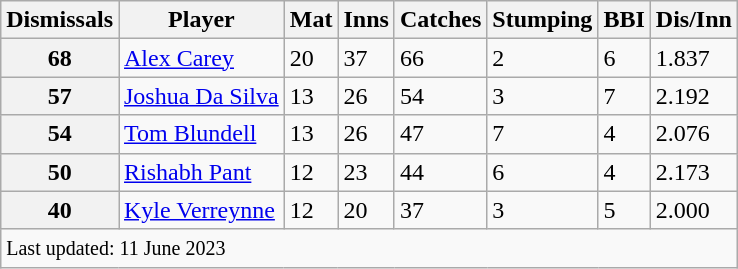<table class="wikitable sortable">
<tr>
<th>Dismissals</th>
<th>Player</th>
<th>Mat</th>
<th>Inns</th>
<th>Catches</th>
<th>Stumping</th>
<th>BBI</th>
<th>Dis/Inn</th>
</tr>
<tr>
<th>68</th>
<td> <a href='#'>Alex Carey</a></td>
<td>20</td>
<td>37</td>
<td>66</td>
<td>2</td>
<td>6</td>
<td>1.837</td>
</tr>
<tr>
<th>57</th>
<td> <a href='#'>Joshua Da Silva</a></td>
<td>13</td>
<td>26</td>
<td>54</td>
<td>3</td>
<td>7</td>
<td>2.192</td>
</tr>
<tr>
<th>54</th>
<td> <a href='#'>Tom Blundell</a></td>
<td>13</td>
<td>26</td>
<td>47</td>
<td>7</td>
<td>4</td>
<td>2.076</td>
</tr>
<tr>
<th>50</th>
<td> <a href='#'>Rishabh Pant</a></td>
<td>12</td>
<td>23</td>
<td>44</td>
<td>6</td>
<td>4</td>
<td>2.173</td>
</tr>
<tr>
<th>40</th>
<td> <a href='#'>Kyle Verreynne</a></td>
<td>12</td>
<td>20</td>
<td>37</td>
<td>3</td>
<td>5</td>
<td>2.000</td>
</tr>
<tr class="sortbottom">
<td colspan="9"><small> Last updated: 11 June 2023</small></td>
</tr>
</table>
